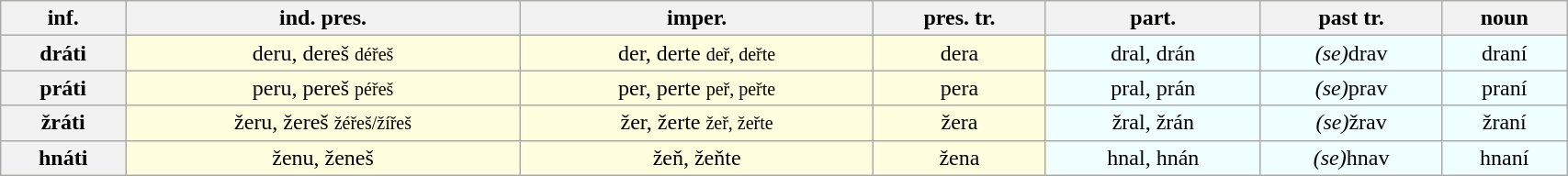<table class="wikitable" border="1" width=90% style="text-align:center; background:lightyellow">
<tr>
<th>inf.</th>
<th>ind. pres.</th>
<th>imper.</th>
<th>pres. tr.</th>
<th>part.</th>
<th>past tr.</th>
<th>noun</th>
</tr>
<tr>
<th>dráti</th>
<td>deru, dereš <small>déřeš</small></td>
<td>der, derte <small>deř, deřte</small></td>
<td>dera</td>
<td style="background:azure">dral, drán</td>
<td style="background:azure"><em>(se)</em>drav</td>
<td style="background:azure">draní</td>
</tr>
<tr>
<th>práti</th>
<td>peru, pereš <small>péřeš</small></td>
<td>per, perte <small>peř, peřte</small></td>
<td>pera</td>
<td style="background:azure">pral, prán</td>
<td style="background:azure"><em>(se)</em>prav</td>
<td style="background:azure">praní</td>
</tr>
<tr>
<th>žráti</th>
<td>žeru, žereš <small>žéřeš/žířeš</small></td>
<td>žer, žerte <small>žeř, žeřte</small></td>
<td>žera</td>
<td style="background:azure">žral, žrán</td>
<td style="background:azure"><em>(se)</em>žrav</td>
<td style="background:azure">žraní</td>
</tr>
<tr>
<th>hnáti</th>
<td>ženu, ženeš</td>
<td>žeň, žeňte</td>
<td>žena</td>
<td style="background:azure">hnal, hnán</td>
<td style="background:azure"><em>(se)</em>hnav</td>
<td style="background:azure">hnaní</td>
</tr>
</table>
